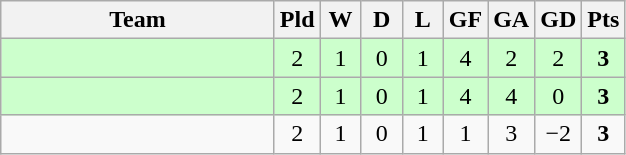<table class="wikitable" style="text-align:center;">
<tr>
<th width=175>Team</th>
<th width=20 abbr="Played">Pld</th>
<th width=20 abbr="Won">W</th>
<th width=20 abbr="Drawn">D</th>
<th width=20 abbr="Lost">L</th>
<th width=20 abbr="Goals for">GF</th>
<th width=20 abbr="Goals against">GA</th>
<th width=20 abbr="Goal difference">GD</th>
<th width=20 abbr="Points">Pts</th>
</tr>
<tr bgcolor=#ccffcc>
<td align=left></td>
<td>2</td>
<td>1</td>
<td>0</td>
<td>1</td>
<td>4</td>
<td>2</td>
<td>2</td>
<td><strong>3</strong></td>
</tr>
<tr bgcolor=#ccffcc>
<td align=left></td>
<td>2</td>
<td>1</td>
<td>0</td>
<td>1</td>
<td>4</td>
<td>4</td>
<td>0</td>
<td><strong>3</strong></td>
</tr>
<tr>
<td align=left></td>
<td>2</td>
<td>1</td>
<td>0</td>
<td>1</td>
<td>1</td>
<td>3</td>
<td>−2</td>
<td><strong>3</strong></td>
</tr>
</table>
